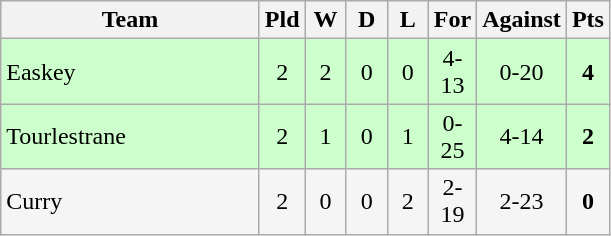<table class="wikitable">
<tr>
<th width=165>Team</th>
<th width=20>Pld</th>
<th width=20>W</th>
<th width=20>D</th>
<th width=20>L</th>
<th width=20>For</th>
<th width=20>Against</th>
<th width=20>Pts</th>
</tr>
<tr align=center style="background:#ccffcc;">
<td style="text-align:left;">Easkey</td>
<td>2</td>
<td>2</td>
<td>0</td>
<td>0</td>
<td>4-13</td>
<td>0-20</td>
<td><strong>4</strong></td>
</tr>
<tr align=center style="background:#ccffcc;">
<td style="text-align:left;">Tourlestrane</td>
<td>2</td>
<td>1</td>
<td>0</td>
<td>1</td>
<td>0-25</td>
<td>4-14</td>
<td><strong>2</strong></td>
</tr>
<tr align=center style="background:#f5f5f5;">
<td style="text-align:left;">Curry</td>
<td>2</td>
<td>0</td>
<td>0</td>
<td>2</td>
<td>2-19</td>
<td>2-23</td>
<td><strong>0</strong></td>
</tr>
</table>
